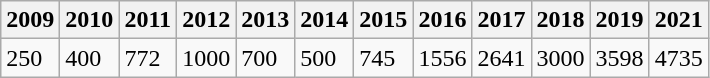<table class="wikitable">
<tr>
<th>2009</th>
<th>2010</th>
<th>2011</th>
<th>2012</th>
<th>2013</th>
<th>2014</th>
<th>2015</th>
<th>2016</th>
<th>2017</th>
<th>2018</th>
<th>2019</th>
<th>2021</th>
</tr>
<tr>
<td>250</td>
<td>400</td>
<td>772</td>
<td>1000</td>
<td>700</td>
<td>500</td>
<td>745</td>
<td>1556</td>
<td>2641</td>
<td>3000</td>
<td>3598</td>
<td>4735</td>
</tr>
</table>
